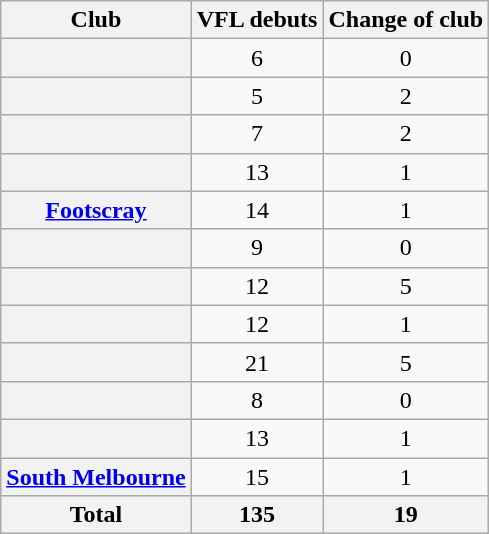<table class="wikitable plainrowheaders sortable" style="text-align:center;">
<tr>
<th scope="col">Club</th>
<th scope="col">VFL debuts</th>
<th scope="col">Change of club</th>
</tr>
<tr>
<th scope="row"></th>
<td>6</td>
<td>0</td>
</tr>
<tr>
<th scope="row"></th>
<td>5</td>
<td>2</td>
</tr>
<tr>
<th scope="row"></th>
<td>7</td>
<td>2</td>
</tr>
<tr>
<th scope="row"></th>
<td>13</td>
<td>1</td>
</tr>
<tr>
<th scope="row"><a href='#'>Footscray</a></th>
<td>14</td>
<td>1</td>
</tr>
<tr>
<th scope="row"></th>
<td>9</td>
<td>0</td>
</tr>
<tr>
<th scope="row"></th>
<td>12</td>
<td>5</td>
</tr>
<tr>
<th scope="row"></th>
<td>12</td>
<td>1</td>
</tr>
<tr>
<th scope="row"></th>
<td>21</td>
<td>5</td>
</tr>
<tr>
<th scope="row"></th>
<td>8</td>
<td>0</td>
</tr>
<tr>
<th scope="row"></th>
<td>13</td>
<td>1</td>
</tr>
<tr>
<th scope="row"><a href='#'>South Melbourne</a></th>
<td>15</td>
<td>1</td>
</tr>
<tr class="sortbottom">
<th>Total</th>
<th>135</th>
<th>19</th>
</tr>
</table>
